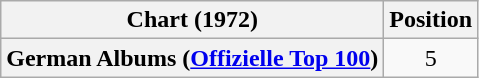<table class="wikitable plainrowheaders" style="text-align:center">
<tr>
<th scope="col">Chart (1972)</th>
<th scope="col">Position</th>
</tr>
<tr>
<th scope="row">German Albums (<a href='#'>Offizielle Top 100</a>)</th>
<td>5</td>
</tr>
</table>
